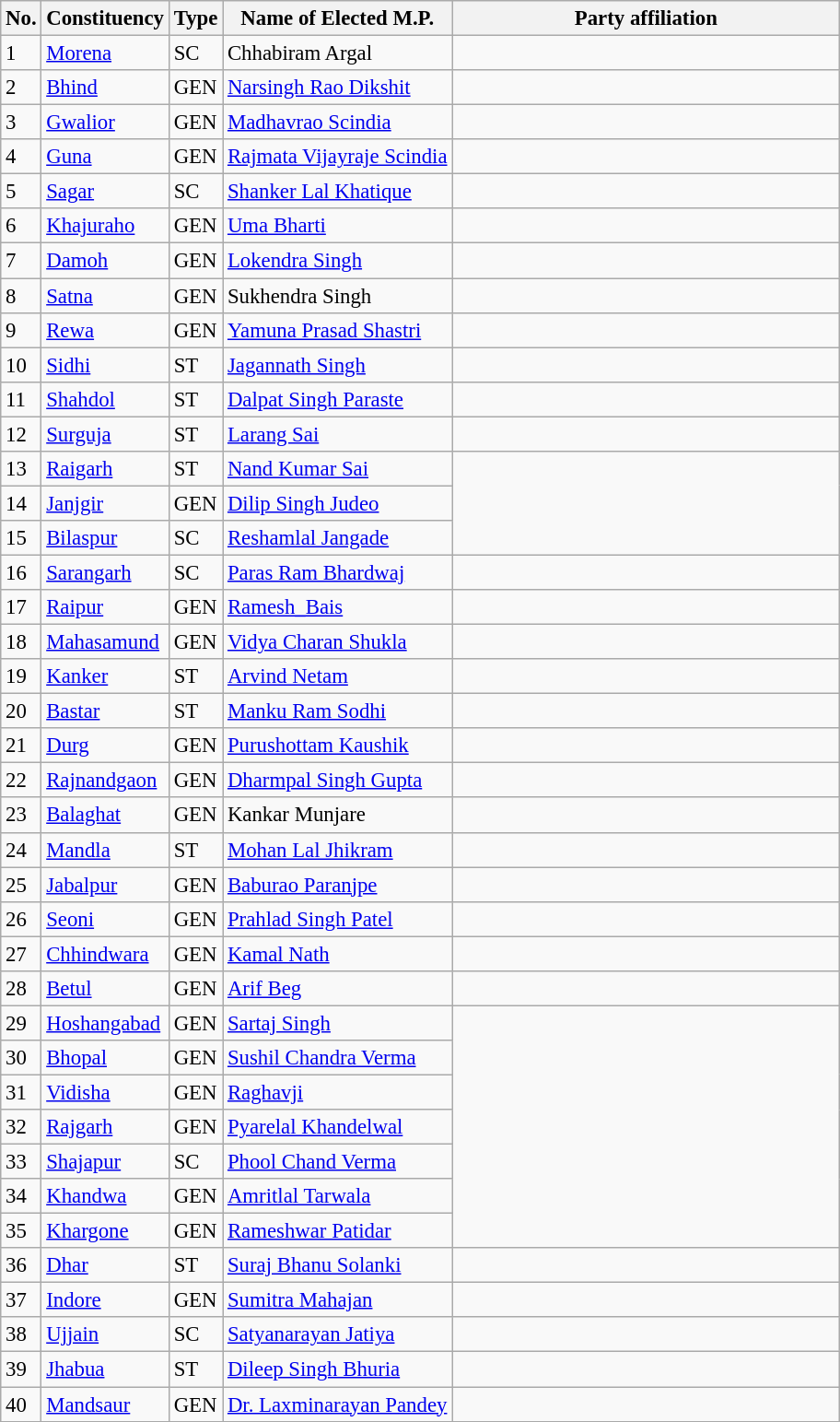<table class="wikitable" style="font-size:95%;">
<tr>
<th>No.</th>
<th>Constituency</th>
<th>Type</th>
<th>Name of Elected M.P.</th>
<th colspan="2" style="width:18em">Party affiliation</th>
</tr>
<tr>
<td>1</td>
<td><a href='#'>Morena</a></td>
<td>SC</td>
<td>Chhabiram Argal</td>
<td></td>
</tr>
<tr>
<td>2</td>
<td><a href='#'>Bhind</a></td>
<td>GEN</td>
<td><a href='#'>Narsingh Rao Dikshit</a></td>
<td></td>
</tr>
<tr>
<td>3</td>
<td><a href='#'>Gwalior</a></td>
<td>GEN</td>
<td><a href='#'>Madhavrao Scindia</a></td>
<td></td>
</tr>
<tr>
<td>4</td>
<td><a href='#'>Guna</a></td>
<td>GEN</td>
<td><a href='#'>Rajmata Vijayraje Scindia</a></td>
<td></td>
</tr>
<tr>
<td>5</td>
<td><a href='#'>Sagar</a></td>
<td>SC</td>
<td><a href='#'>Shanker Lal Khatique</a></td>
<td></td>
</tr>
<tr>
<td>6</td>
<td><a href='#'>Khajuraho</a></td>
<td>GEN</td>
<td><a href='#'>Uma Bharti</a></td>
<td></td>
</tr>
<tr>
<td>7</td>
<td><a href='#'>Damoh</a></td>
<td>GEN</td>
<td><a href='#'>Lokendra Singh</a></td>
</tr>
<tr>
<td>8</td>
<td><a href='#'>Satna</a></td>
<td>GEN</td>
<td>Sukhendra Singh</td>
<td></td>
</tr>
<tr>
<td>9</td>
<td><a href='#'>Rewa</a></td>
<td>GEN</td>
<td><a href='#'>Yamuna Prasad Shastri</a></td>
<td></td>
</tr>
<tr>
<td>10</td>
<td><a href='#'>Sidhi</a></td>
<td>ST</td>
<td><a href='#'>Jagannath Singh</a></td>
<td></td>
</tr>
<tr>
<td>11</td>
<td><a href='#'>Shahdol</a></td>
<td>ST</td>
<td><a href='#'>Dalpat Singh Paraste</a></td>
<td></td>
</tr>
<tr>
<td>12</td>
<td><a href='#'>Surguja</a></td>
<td>ST</td>
<td><a href='#'>Larang Sai</a></td>
<td></td>
</tr>
<tr>
<td>13</td>
<td><a href='#'>Raigarh</a></td>
<td>ST</td>
<td><a href='#'>Nand Kumar Sai</a></td>
</tr>
<tr>
<td>14</td>
<td><a href='#'>Janjgir</a></td>
<td>GEN</td>
<td><a href='#'>Dilip Singh Judeo</a></td>
</tr>
<tr>
<td>15</td>
<td><a href='#'>Bilaspur</a></td>
<td>SC</td>
<td><a href='#'>Reshamlal Jangade</a></td>
</tr>
<tr>
<td>16</td>
<td><a href='#'>Sarangarh</a></td>
<td>SC</td>
<td><a href='#'>Paras Ram Bhardwaj</a></td>
<td></td>
</tr>
<tr>
<td>17</td>
<td><a href='#'>Raipur</a></td>
<td>GEN</td>
<td><a href='#'>Ramesh_Bais</a></td>
<td></td>
</tr>
<tr>
<td>18</td>
<td><a href='#'>Mahasamund</a></td>
<td>GEN</td>
<td><a href='#'>Vidya Charan Shukla</a></td>
<td></td>
</tr>
<tr>
<td>19</td>
<td><a href='#'>Kanker</a></td>
<td>ST</td>
<td><a href='#'>Arvind Netam</a></td>
<td></td>
</tr>
<tr>
<td>20</td>
<td><a href='#'>Bastar</a></td>
<td>ST</td>
<td><a href='#'>Manku Ram Sodhi</a></td>
</tr>
<tr>
<td>21</td>
<td><a href='#'>Durg</a></td>
<td>GEN</td>
<td><a href='#'>Purushottam Kaushik</a></td>
<td></td>
</tr>
<tr>
<td>22</td>
<td><a href='#'>Rajnandgaon</a></td>
<td>GEN</td>
<td><a href='#'>Dharmpal Singh Gupta</a></td>
<td></td>
</tr>
<tr>
<td>23</td>
<td><a href='#'>Balaghat</a></td>
<td>GEN</td>
<td>Kankar Munjare</td>
<td></td>
</tr>
<tr>
<td>24</td>
<td><a href='#'>Mandla</a></td>
<td>ST</td>
<td><a href='#'>Mohan Lal Jhikram</a></td>
<td></td>
</tr>
<tr>
<td>25</td>
<td><a href='#'>Jabalpur</a></td>
<td>GEN</td>
<td><a href='#'>Baburao Paranjpe</a></td>
<td></td>
</tr>
<tr>
<td>26</td>
<td><a href='#'>Seoni</a></td>
<td>GEN</td>
<td><a href='#'>Prahlad Singh Patel</a></td>
</tr>
<tr>
<td>27</td>
<td><a href='#'>Chhindwara</a></td>
<td>GEN</td>
<td><a href='#'>Kamal Nath</a></td>
<td></td>
</tr>
<tr>
<td>28</td>
<td><a href='#'>Betul</a></td>
<td>GEN</td>
<td><a href='#'>Arif Beg</a></td>
<td></td>
</tr>
<tr>
<td>29</td>
<td><a href='#'>Hoshangabad</a></td>
<td>GEN</td>
<td><a href='#'>Sartaj Singh</a></td>
</tr>
<tr>
<td>30</td>
<td><a href='#'>Bhopal</a></td>
<td>GEN</td>
<td><a href='#'>Sushil Chandra Verma</a></td>
</tr>
<tr>
<td>31</td>
<td><a href='#'>Vidisha</a></td>
<td>GEN</td>
<td><a href='#'>Raghavji</a></td>
</tr>
<tr>
<td>32</td>
<td><a href='#'>Rajgarh</a></td>
<td>GEN</td>
<td><a href='#'>Pyarelal Khandelwal</a></td>
</tr>
<tr>
<td>33</td>
<td><a href='#'>Shajapur</a></td>
<td>SC</td>
<td><a href='#'>Phool Chand Verma</a></td>
</tr>
<tr>
<td>34</td>
<td><a href='#'>Khandwa</a></td>
<td>GEN</td>
<td><a href='#'>Amritlal Tarwala</a></td>
</tr>
<tr>
<td>35</td>
<td><a href='#'>Khargone</a></td>
<td>GEN</td>
<td><a href='#'>Rameshwar Patidar</a></td>
</tr>
<tr>
<td>36</td>
<td><a href='#'>Dhar</a></td>
<td>ST</td>
<td><a href='#'>Suraj Bhanu Solanki</a></td>
<td></td>
</tr>
<tr>
<td>37</td>
<td><a href='#'>Indore</a></td>
<td>GEN</td>
<td><a href='#'>Sumitra Mahajan</a></td>
<td></td>
</tr>
<tr>
<td>38</td>
<td><a href='#'>Ujjain</a></td>
<td>SC</td>
<td><a href='#'>Satyanarayan Jatiya</a></td>
</tr>
<tr>
<td>39</td>
<td><a href='#'>Jhabua</a></td>
<td>ST</td>
<td><a href='#'>Dileep Singh Bhuria</a></td>
<td></td>
</tr>
<tr>
<td>40</td>
<td><a href='#'>Mandsaur</a></td>
<td>GEN</td>
<td><a href='#'>Dr. Laxminarayan Pandey</a></td>
<td></td>
</tr>
<tr>
</tr>
</table>
